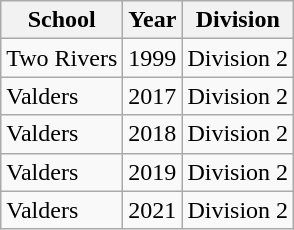<table class="wikitable">
<tr>
<th>School</th>
<th>Year</th>
<th>Division</th>
</tr>
<tr>
<td>Two Rivers</td>
<td>1999</td>
<td>Division 2</td>
</tr>
<tr>
<td>Valders</td>
<td>2017</td>
<td>Division 2</td>
</tr>
<tr>
<td>Valders</td>
<td>2018</td>
<td>Division 2</td>
</tr>
<tr>
<td>Valders</td>
<td>2019</td>
<td>Division 2</td>
</tr>
<tr>
<td>Valders</td>
<td>2021</td>
<td>Division 2</td>
</tr>
</table>
